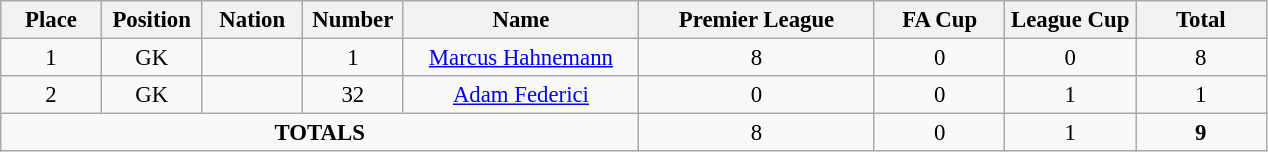<table class="wikitable" style="font-size: 95%; text-align: center;">
<tr>
<th width=60>Place</th>
<th width=60>Position</th>
<th width=60>Nation</th>
<th width=60>Number</th>
<th width=150>Name</th>
<th width=150>Premier League</th>
<th width=80>FA Cup</th>
<th width=80>League Cup</th>
<th width=80>Total</th>
</tr>
<tr>
<td>1</td>
<td>GK</td>
<td></td>
<td>1</td>
<td><a href='#'>Marcus Hahnemann</a></td>
<td>8</td>
<td>0</td>
<td>0</td>
<td>8</td>
</tr>
<tr>
<td>2</td>
<td>GK</td>
<td></td>
<td>32</td>
<td><a href='#'>Adam Federici</a></td>
<td>0</td>
<td>0</td>
<td>1</td>
<td>1</td>
</tr>
<tr>
<td colspan="5"><strong>TOTALS</strong></td>
<td>8</td>
<td>0</td>
<td>1</td>
<td><strong>9</strong></td>
</tr>
</table>
